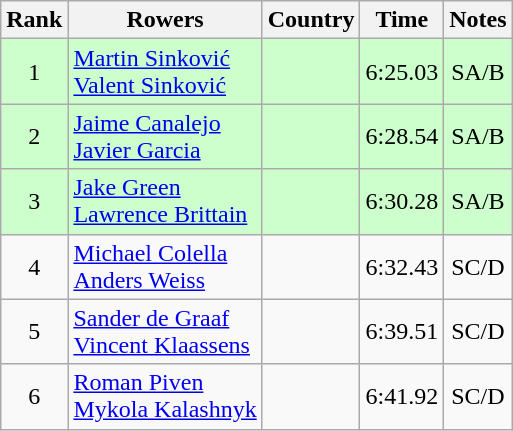<table class="wikitable" style="text-align:center">
<tr>
<th>Rank</th>
<th>Rowers</th>
<th>Country</th>
<th>Time</th>
<th>Notes</th>
</tr>
<tr bgcolor=ccffcc>
<td>1</td>
<td align="left"><a href='#'>Martin Sinković</a><br><a href='#'>Valent Sinković</a></td>
<td align="left"></td>
<td>6:25.03</td>
<td>SA/B</td>
</tr>
<tr bgcolor=ccffcc>
<td>2</td>
<td align="left"><a href='#'>Jaime Canalejo</a><br><a href='#'>Javier Garcia</a></td>
<td align="left"></td>
<td>6:28.54</td>
<td>SA/B</td>
</tr>
<tr bgcolor=ccffcc>
<td>3</td>
<td align="left"><a href='#'>Jake Green</a><br><a href='#'>Lawrence Brittain</a></td>
<td align="left"></td>
<td>6:30.28</td>
<td>SA/B</td>
</tr>
<tr>
<td>4</td>
<td align="left"><a href='#'>Michael Colella</a><br><a href='#'>Anders Weiss</a></td>
<td align="left"></td>
<td>6:32.43</td>
<td>SC/D</td>
</tr>
<tr>
<td>5</td>
<td align="left"><a href='#'>Sander de Graaf</a><br><a href='#'>Vincent Klaassens</a></td>
<td align="left"></td>
<td>6:39.51</td>
<td>SC/D</td>
</tr>
<tr>
<td>6</td>
<td align="left"><a href='#'>Roman Piven</a><br><a href='#'>Mykola Kalashnyk</a></td>
<td align="left"></td>
<td>6:41.92</td>
<td>SC/D</td>
</tr>
</table>
